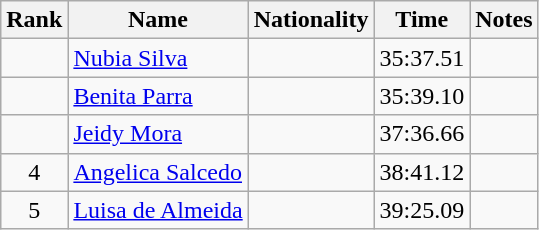<table class="wikitable sortable" style="text-align:center">
<tr>
<th>Rank</th>
<th>Name</th>
<th>Nationality</th>
<th>Time</th>
<th>Notes</th>
</tr>
<tr>
<td></td>
<td align=left><a href='#'>Nubia Silva</a></td>
<td align=left></td>
<td>35:37.51</td>
<td></td>
</tr>
<tr>
<td></td>
<td align=left><a href='#'>Benita Parra</a></td>
<td align=left></td>
<td>35:39.10</td>
<td></td>
</tr>
<tr>
<td></td>
<td align=left><a href='#'>Jeidy Mora</a></td>
<td align=left></td>
<td>37:36.66</td>
<td></td>
</tr>
<tr>
<td>4</td>
<td align=left><a href='#'>Angelica Salcedo</a></td>
<td align=left></td>
<td>38:41.12</td>
<td></td>
</tr>
<tr>
<td>5</td>
<td align=left><a href='#'>Luisa de Almeida</a></td>
<td align=left></td>
<td>39:25.09</td>
<td></td>
</tr>
</table>
